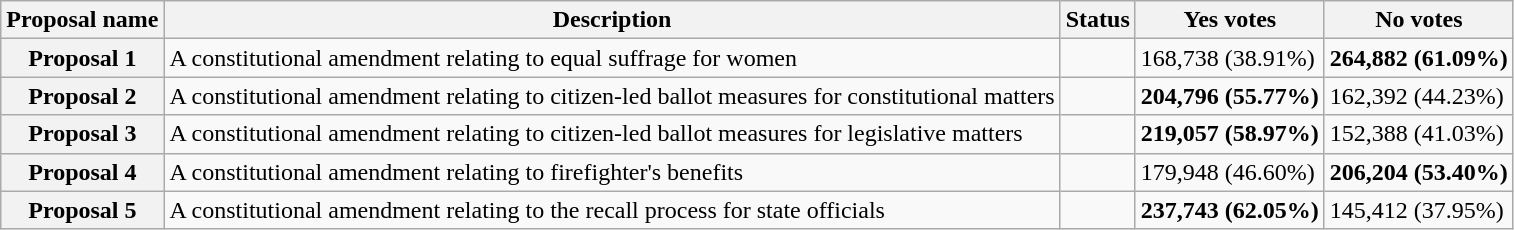<table class="wikitable sortable plainrowheaders">
<tr>
<th scope="col">Proposal name</th>
<th class="unsortable" scope="col">Description</th>
<th scope="col">Status</th>
<th scope="col">Yes votes</th>
<th scope="col">No votes</th>
</tr>
<tr>
<th scope="row">Proposal 1</th>
<td>A constitutional amendment relating to equal suffrage for women</td>
<td></td>
<td>168,738 (38.91%)</td>
<td><strong>264,882 (61.09%)</strong></td>
</tr>
<tr>
<th scope="row">Proposal 2</th>
<td>A constitutional amendment relating to citizen-led ballot measures for constitutional matters</td>
<td></td>
<td><strong>204,796 (55.77%)</strong></td>
<td>162,392 (44.23%)</td>
</tr>
<tr>
<th scope="row">Proposal 3</th>
<td>A constitutional amendment relating to citizen-led ballot measures for legislative matters</td>
<td></td>
<td><strong>219,057 (58.97%)</strong></td>
<td>152,388 (41.03%)</td>
</tr>
<tr>
<th scope="row">Proposal 4</th>
<td>A constitutional amendment relating to firefighter's benefits</td>
<td></td>
<td>179,948 (46.60%)</td>
<td><strong>206,204 (53.40%)</strong></td>
</tr>
<tr>
<th scope="row">Proposal 5</th>
<td>A constitutional amendment relating to the recall process for state officials</td>
<td></td>
<td><strong>237,743 (62.05%)</strong></td>
<td>145,412 (37.95%)</td>
</tr>
</table>
